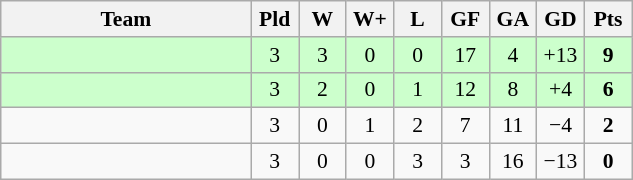<table class="wikitable" style="text-align: center; font-size:90% ">
<tr>
<th width=160>Team</th>
<th width=25>Pld</th>
<th width=25>W</th>
<th width=25>W+</th>
<th width=25>L</th>
<th width=25>GF</th>
<th width=25>GA</th>
<th width=25>GD</th>
<th width=25>Pts</th>
</tr>
<tr bgcolor="ccffcc">
<td align=left></td>
<td>3</td>
<td>3</td>
<td>0</td>
<td>0</td>
<td>17</td>
<td>4</td>
<td>+13</td>
<td><strong>9</strong></td>
</tr>
<tr bgcolor="ccffcc">
<td align=left></td>
<td>3</td>
<td>2</td>
<td>0</td>
<td>1</td>
<td>12</td>
<td>8</td>
<td>+4</td>
<td><strong>6</strong></td>
</tr>
<tr>
<td align=left></td>
<td>3</td>
<td>0</td>
<td>1</td>
<td>2</td>
<td>7</td>
<td>11</td>
<td>−4</td>
<td><strong>2</strong></td>
</tr>
<tr>
<td align=left></td>
<td>3</td>
<td>0</td>
<td>0</td>
<td>3</td>
<td>3</td>
<td>16</td>
<td>−13</td>
<td><strong>0</strong></td>
</tr>
</table>
